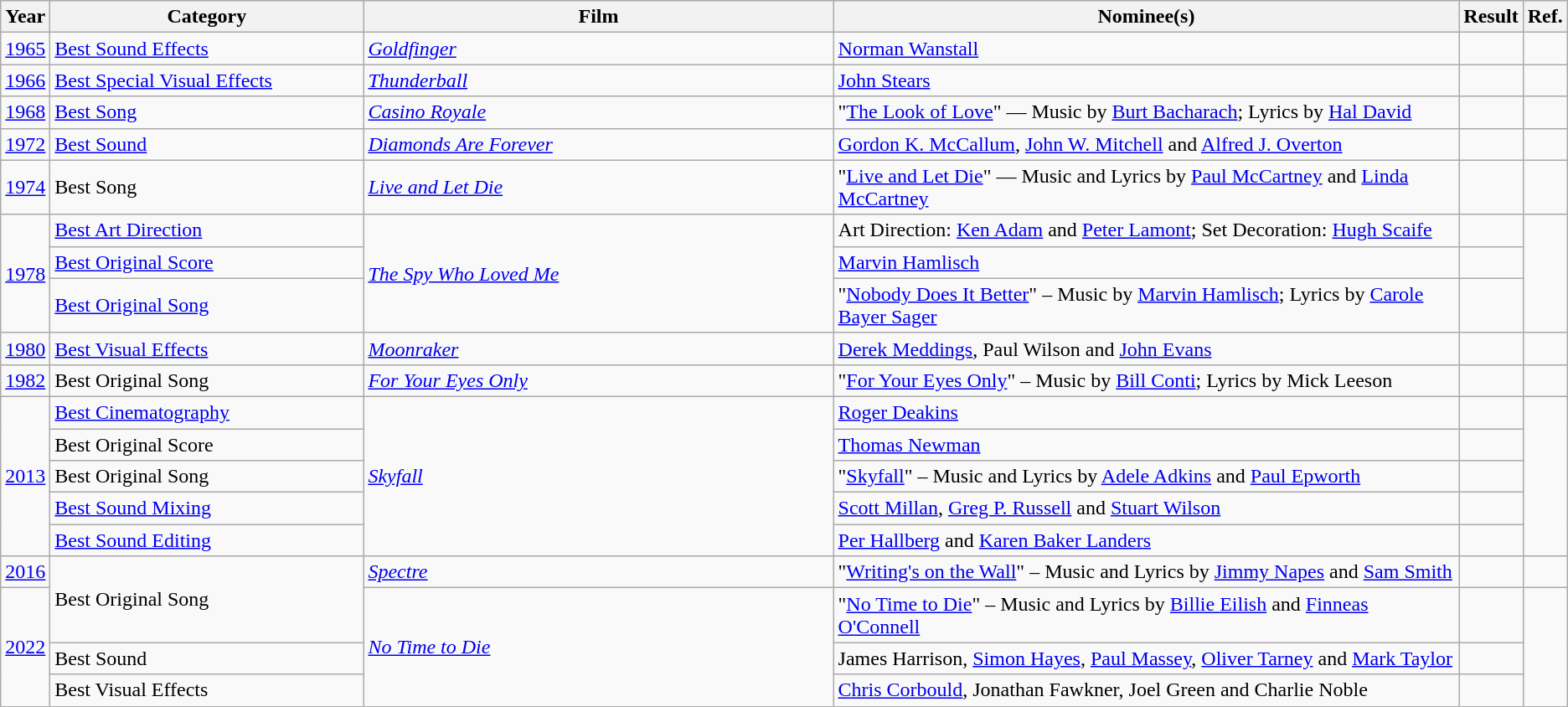<table class="wikitable">
<tr>
<th style="width: 1%;">Year</th>
<th style="width: 20%;">Category</th>
<th style="width: 30%;">Film</th>
<th>Nominee(s)</th>
<th style="width: 4%;">Result</th>
<th style="width: 1%;">Ref.</th>
</tr>
<tr>
<td><a href='#'>1965</a></td>
<td><a href='#'>Best Sound Effects</a></td>
<td><a href='#'><em>Goldfinger</em></a></td>
<td><a href='#'>Norman Wanstall</a></td>
<td></td>
<td></td>
</tr>
<tr>
<td><a href='#'>1966</a></td>
<td><a href='#'>Best Special Visual Effects</a></td>
<td><em><a href='#'>Thunderball</a></em></td>
<td><a href='#'>John Stears</a></td>
<td></td>
<td></td>
</tr>
<tr>
<td><a href='#'>1968</a></td>
<td><a href='#'>Best Song</a></td>
<td><em><a href='#'>Casino Royale</a></em></td>
<td>"<a href='#'>The Look of Love</a>" — Music by <a href='#'>Burt Bacharach</a>; Lyrics by <a href='#'>Hal David</a></td>
<td></td>
<td></td>
</tr>
<tr>
<td><a href='#'>1972</a></td>
<td><a href='#'>Best Sound</a></td>
<td><em><a href='#'>Diamonds Are Forever</a></em></td>
<td><a href='#'>Gordon K. McCallum</a>, <a href='#'>John W. Mitchell</a> and <a href='#'>Alfred J. Overton</a></td>
<td></td>
<td></td>
</tr>
<tr>
<td><a href='#'>1974</a></td>
<td>Best Song</td>
<td><em><a href='#'>Live and Let Die</a></em></td>
<td>"<a href='#'>Live and Let Die</a>" — Music and Lyrics by <a href='#'>Paul McCartney</a> and <a href='#'>Linda McCartney</a></td>
<td></td>
<td></td>
</tr>
<tr>
<td rowspan="3"><a href='#'>1978</a></td>
<td><a href='#'>Best Art Direction</a></td>
<td rowspan="3"><em><a href='#'>The Spy Who Loved Me</a></em></td>
<td>Art Direction: <a href='#'>Ken Adam</a> and <a href='#'>Peter Lamont</a>; Set Decoration: <a href='#'>Hugh Scaife</a></td>
<td></td>
<td rowspan="3"></td>
</tr>
<tr>
<td><a href='#'>Best Original Score</a></td>
<td><a href='#'>Marvin Hamlisch</a></td>
<td></td>
</tr>
<tr>
<td><a href='#'>Best Original Song</a></td>
<td>"<a href='#'>Nobody Does It Better</a>" – Music by <a href='#'>Marvin Hamlisch</a>; Lyrics by <a href='#'>Carole Bayer Sager</a></td>
<td></td>
</tr>
<tr>
<td><a href='#'>1980</a></td>
<td><a href='#'>Best Visual Effects</a></td>
<td><em><a href='#'>Moonraker</a></em></td>
<td><a href='#'>Derek Meddings</a>, Paul Wilson and <a href='#'>John Evans</a></td>
<td></td>
<td></td>
</tr>
<tr>
<td><a href='#'>1982</a></td>
<td>Best Original Song</td>
<td><em><a href='#'>For Your Eyes Only</a></em></td>
<td>"<a href='#'>For Your Eyes Only</a>" – Music by <a href='#'>Bill Conti</a>; Lyrics by Mick Leeson</td>
<td></td>
<td></td>
</tr>
<tr>
<td rowspan="5"><a href='#'>2013</a></td>
<td><a href='#'>Best Cinematography</a></td>
<td rowspan="5"><em><a href='#'>Skyfall</a></em></td>
<td><a href='#'>Roger Deakins</a></td>
<td></td>
<td rowspan="5"></td>
</tr>
<tr>
<td>Best Original Score</td>
<td><a href='#'>Thomas Newman</a></td>
<td></td>
</tr>
<tr>
<td>Best Original Song</td>
<td>"<a href='#'>Skyfall</a>" – Music and Lyrics by <a href='#'>Adele Adkins</a> and <a href='#'>Paul Epworth</a></td>
<td></td>
</tr>
<tr>
<td><a href='#'>Best Sound Mixing</a></td>
<td><a href='#'>Scott Millan</a>, <a href='#'>Greg P. Russell</a> and <a href='#'>Stuart Wilson</a></td>
<td></td>
</tr>
<tr>
<td><a href='#'>Best Sound Editing</a></td>
<td><a href='#'>Per Hallberg</a> and <a href='#'>Karen Baker Landers</a></td>
<td></td>
</tr>
<tr>
<td><a href='#'>2016</a></td>
<td rowspan="2">Best Original Song</td>
<td><em><a href='#'>Spectre</a></em></td>
<td>"<a href='#'>Writing's on the Wall</a>"  – Music and Lyrics by <a href='#'>Jimmy Napes</a> and <a href='#'>Sam Smith</a></td>
<td></td>
<td></td>
</tr>
<tr>
<td rowspan="3"><a href='#'>2022</a></td>
<td rowspan="3"><em><a href='#'>No Time to Die</a></em></td>
<td>"<a href='#'>No Time to Die</a>" – Music and Lyrics by <a href='#'>Billie Eilish</a> and <a href='#'>Finneas O'Connell</a></td>
<td></td>
<td rowspan="3"></td>
</tr>
<tr>
<td>Best Sound</td>
<td>James Harrison, <a href='#'>Simon Hayes</a>, <a href='#'>Paul Massey</a>, <a href='#'>Oliver Tarney</a> and <a href='#'>Mark Taylor</a></td>
<td></td>
</tr>
<tr>
<td>Best Visual Effects</td>
<td><a href='#'>Chris Corbould</a>, Jonathan Fawkner, Joel Green and Charlie Noble</td>
<td></td>
</tr>
</table>
